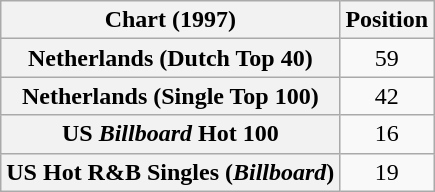<table class="wikitable sortable plainrowheaders" style="text-align:center">
<tr>
<th>Chart (1997)</th>
<th>Position</th>
</tr>
<tr>
<th scope="row">Netherlands (Dutch Top 40)</th>
<td>59</td>
</tr>
<tr>
<th scope="row">Netherlands (Single Top 100)</th>
<td>42</td>
</tr>
<tr>
<th scope="row">US <em>Billboard</em> Hot 100</th>
<td>16</td>
</tr>
<tr>
<th scope="row">US Hot R&B Singles (<em>Billboard</em>)</th>
<td>19</td>
</tr>
</table>
